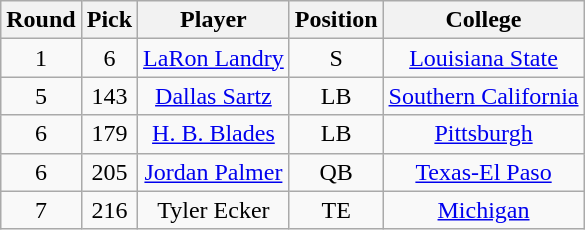<table class="wikitable sortable sortable"  style="text-align:center;">
<tr>
<th>Round</th>
<th>Pick</th>
<th>Player</th>
<th>Position</th>
<th>College</th>
</tr>
<tr>
<td>1</td>
<td>6</td>
<td><a href='#'>LaRon Landry</a></td>
<td>S</td>
<td><a href='#'>Louisiana State</a></td>
</tr>
<tr>
<td>5</td>
<td>143</td>
<td><a href='#'>Dallas Sartz</a></td>
<td>LB</td>
<td><a href='#'>Southern California</a></td>
</tr>
<tr>
<td>6</td>
<td>179</td>
<td><a href='#'>H. B. Blades</a></td>
<td>LB</td>
<td><a href='#'>Pittsburgh</a></td>
</tr>
<tr>
<td>6</td>
<td>205</td>
<td><a href='#'>Jordan Palmer</a></td>
<td>QB</td>
<td><a href='#'>Texas-El Paso</a></td>
</tr>
<tr>
<td>7</td>
<td>216</td>
<td>Tyler Ecker</td>
<td>TE</td>
<td><a href='#'>Michigan</a></td>
</tr>
</table>
